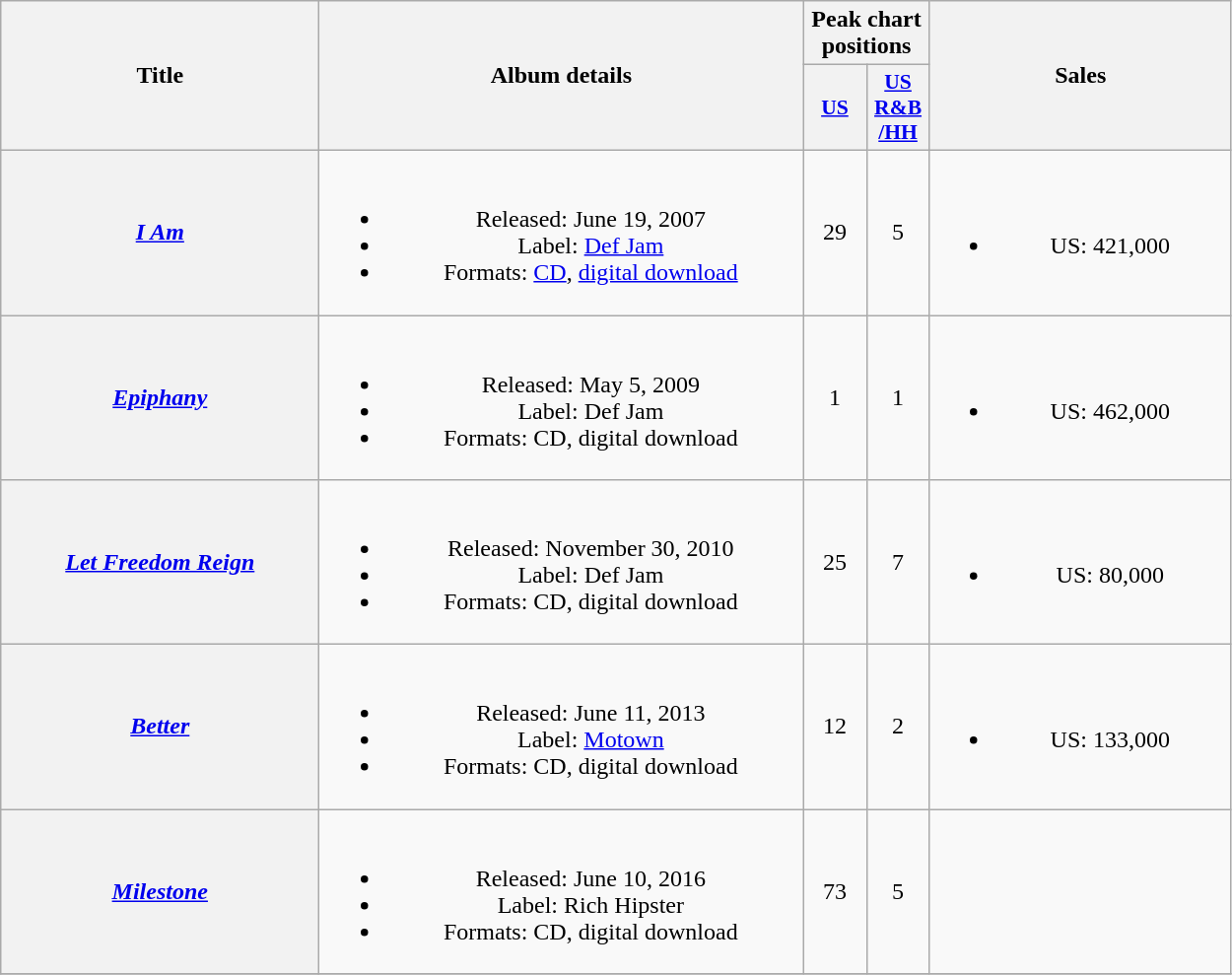<table class="wikitable plainrowheaders" style="text-align:center;">
<tr>
<th scope="col" rowspan="2" style="width:13em;">Title</th>
<th scope="col" rowspan="2" style="width:20em;">Album details</th>
<th scope="col" colspan="2">Peak chart positions</th>
<th scope="col" rowspan="2" style="width:12.3em;">Sales</th>
</tr>
<tr>
<th scope="col" style="width:2.5em;font-size:90%;"><a href='#'>US</a><br></th>
<th scope="col" style="width:2.5em;font-size:90%;"><a href='#'>US <br>R&B<br>/HH</a><br></th>
</tr>
<tr>
<th scope="row"><em><a href='#'>I Am</a></em></th>
<td><br><ul><li>Released: June 19, 2007</li><li>Label: <a href='#'>Def Jam</a></li><li>Formats: <a href='#'>CD</a>, <a href='#'>digital download</a></li></ul></td>
<td>29</td>
<td>5</td>
<td><br><ul><li>US: 421,000</li></ul></td>
</tr>
<tr>
<th scope="row"><em><a href='#'>Epiphany</a></em></th>
<td><br><ul><li>Released: May 5, 2009</li><li>Label: Def Jam</li><li>Formats: CD, digital download</li></ul></td>
<td>1</td>
<td>1</td>
<td><br><ul><li>US: 462,000</li></ul></td>
</tr>
<tr>
<th scope="row"><em><a href='#'>Let Freedom Reign</a></em></th>
<td><br><ul><li>Released: November 30, 2010</li><li>Label: Def Jam</li><li>Formats: CD, digital download</li></ul></td>
<td>25</td>
<td>7</td>
<td><br><ul><li>US: 80,000</li></ul></td>
</tr>
<tr>
<th scope="row"><em><a href='#'>Better</a></em></th>
<td><br><ul><li>Released: June 11, 2013</li><li>Label: <a href='#'>Motown</a></li><li>Formats: CD, digital download</li></ul></td>
<td>12</td>
<td>2</td>
<td><br><ul><li>US: 133,000</li></ul></td>
</tr>
<tr>
<th scope="row"><em><a href='#'>Milestone</a></em></th>
<td><br><ul><li>Released: June 10, 2016</li><li>Label: Rich Hipster</li><li>Formats: CD, digital download</li></ul></td>
<td>73</td>
<td>5</td>
<td></td>
</tr>
<tr>
</tr>
</table>
